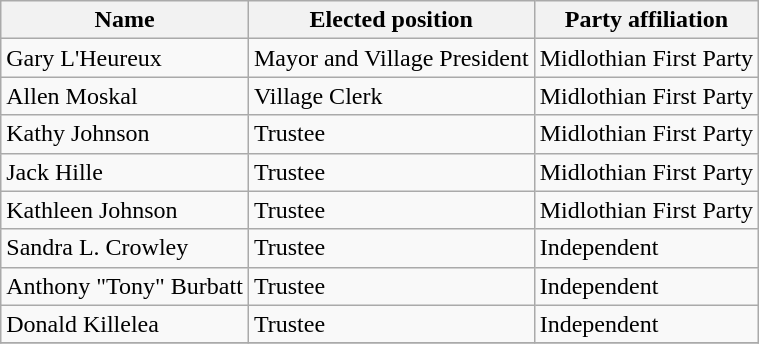<table class="wikitable">
<tr>
<th>Name</th>
<th>Elected position</th>
<th>Party affiliation</th>
</tr>
<tr>
<td>Gary L'Heureux</td>
<td>Mayor and Village President</td>
<td>Midlothian First Party</td>
</tr>
<tr>
<td>Allen Moskal</td>
<td>Village Clerk</td>
<td>Midlothian First Party</td>
</tr>
<tr>
<td>Kathy Johnson</td>
<td>Trustee</td>
<td>Midlothian First Party</td>
</tr>
<tr>
<td>Jack Hille</td>
<td>Trustee</td>
<td>Midlothian First Party</td>
</tr>
<tr>
<td>Kathleen Johnson</td>
<td>Trustee</td>
<td>Midlothian First Party</td>
</tr>
<tr>
<td>Sandra L. Crowley</td>
<td>Trustee</td>
<td>Independent</td>
</tr>
<tr>
<td>Anthony "Tony" Burbatt</td>
<td>Trustee</td>
<td>Independent</td>
</tr>
<tr>
<td>Donald Killelea</td>
<td>Trustee</td>
<td>Independent</td>
</tr>
<tr>
</tr>
</table>
